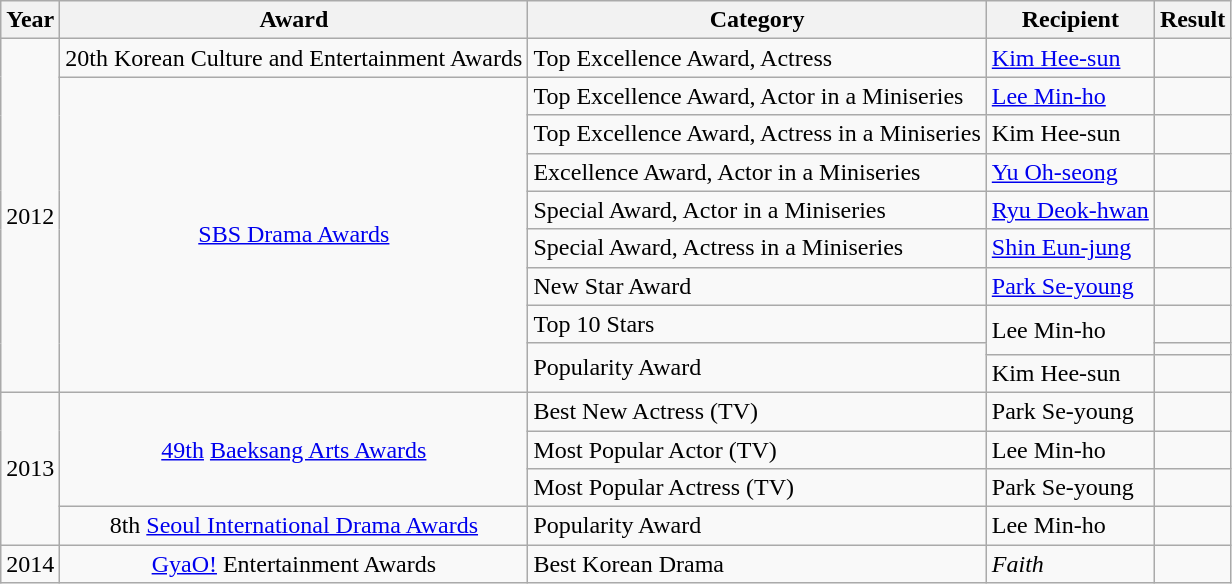<table class="wikitable">
<tr>
<th>Year</th>
<th>Award</th>
<th>Category</th>
<th>Recipient</th>
<th>Result</th>
</tr>
<tr>
<td rowspan="10" style="text-align:center">2012</td>
<td>20th Korean Culture and Entertainment Awards</td>
<td>Top Excellence Award, Actress</td>
<td><a href='#'>Kim Hee-sun</a></td>
<td></td>
</tr>
<tr>
<td rowspan="9" style="text-align:center"><a href='#'>SBS Drama Awards</a></td>
<td>Top Excellence Award, Actor in a Miniseries</td>
<td><a href='#'>Lee Min-ho</a></td>
<td></td>
</tr>
<tr>
<td>Top Excellence Award, Actress in a Miniseries</td>
<td>Kim Hee-sun</td>
<td></td>
</tr>
<tr>
<td>Excellence Award, Actor in a Miniseries</td>
<td><a href='#'>Yu Oh-seong</a></td>
<td></td>
</tr>
<tr>
<td>Special Award, Actor in a Miniseries</td>
<td><a href='#'>Ryu Deok-hwan</a></td>
<td></td>
</tr>
<tr>
<td>Special Award, Actress in a Miniseries</td>
<td><a href='#'>Shin Eun-jung</a></td>
<td></td>
</tr>
<tr>
<td>New Star Award</td>
<td><a href='#'>Park Se-young</a></td>
<td></td>
</tr>
<tr>
<td>Top 10 Stars</td>
<td rowspan="2">Lee Min-ho</td>
<td></td>
</tr>
<tr>
<td rowspan="2">Popularity Award</td>
<td></td>
</tr>
<tr>
<td>Kim Hee-sun</td>
<td></td>
</tr>
<tr>
<td rowspan="4" style="text-align:center">2013</td>
<td rowspan="3" style="text-align:center"><a href='#'>49th</a> <a href='#'>Baeksang Arts Awards</a></td>
<td>Best New Actress (TV)</td>
<td>Park Se-young</td>
<td></td>
</tr>
<tr>
<td>Most Popular Actor (TV)</td>
<td>Lee Min-ho</td>
<td></td>
</tr>
<tr>
<td>Most Popular Actress (TV)</td>
<td>Park Se-young</td>
<td></td>
</tr>
<tr>
<td style="text-align:center">8th <a href='#'>Seoul International Drama Awards</a></td>
<td>Popularity Award</td>
<td>Lee Min-ho</td>
<td></td>
</tr>
<tr>
<td style="text-align:center">2014</td>
<td style="text-align:center"><a href='#'>GyaO!</a> Entertainment Awards</td>
<td>Best Korean Drama</td>
<td><em>Faith</em></td>
<td></td>
</tr>
</table>
